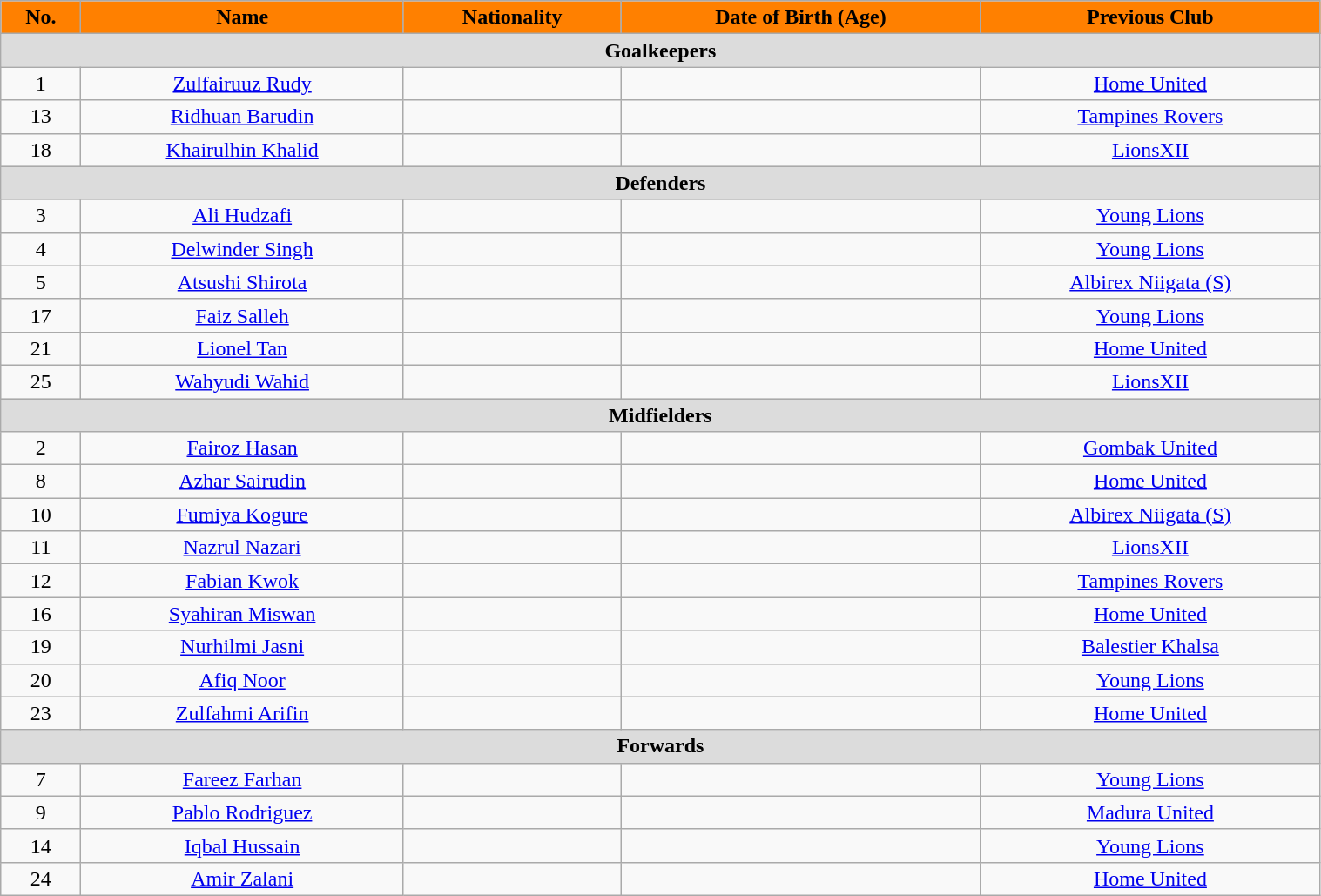<table class="wikitable" style="text-align:center; width:80%;">
<tr>
<th style="background:#FF8000; color:black; text-align:center;">No.</th>
<th style="background:#FF8000; color:black; text-align:center;">Name</th>
<th style="background:#FF8000; color:black; text-align:center;">Nationality</th>
<th style="background:#FF8000; color:black; text-align:center;">Date of Birth (Age)</th>
<th style="background:#FF8000; color:black; text-align:center;">Previous Club</th>
</tr>
<tr>
<th colspan="5" style="background:#dcdcdc; text-align:center;">Goalkeepers</th>
</tr>
<tr>
<td>1</td>
<td><a href='#'>Zulfairuuz Rudy</a></td>
<td></td>
<td></td>
<td><a href='#'>Home United</a></td>
</tr>
<tr>
<td>13</td>
<td><a href='#'>Ridhuan Barudin</a></td>
<td></td>
<td></td>
<td><a href='#'>Tampines Rovers</a></td>
</tr>
<tr>
<td>18</td>
<td><a href='#'>Khairulhin Khalid</a></td>
<td></td>
<td></td>
<td><a href='#'>LionsXII</a></td>
</tr>
<tr>
<th colspan="5" style="background:#dcdcdc; text-align:center;">Defenders</th>
</tr>
<tr>
<td>3</td>
<td><a href='#'>Ali Hudzafi</a></td>
<td></td>
<td></td>
<td><a href='#'>Young Lions</a></td>
</tr>
<tr>
<td>4</td>
<td><a href='#'>Delwinder Singh</a></td>
<td></td>
<td></td>
<td><a href='#'>Young Lions</a></td>
</tr>
<tr>
<td>5</td>
<td><a href='#'>Atsushi Shirota</a></td>
<td></td>
<td></td>
<td><a href='#'>Albirex Niigata (S)</a></td>
</tr>
<tr>
<td>17</td>
<td><a href='#'>Faiz Salleh</a></td>
<td></td>
<td></td>
<td><a href='#'>Young Lions</a></td>
</tr>
<tr>
<td>21</td>
<td><a href='#'>Lionel Tan</a></td>
<td></td>
<td></td>
<td><a href='#'>Home United</a></td>
</tr>
<tr>
<td>25</td>
<td><a href='#'>Wahyudi Wahid</a></td>
<td></td>
<td></td>
<td><a href='#'>LionsXII</a></td>
</tr>
<tr>
<th colspan="5" style="background:#dcdcdc; text-align:center;">Midfielders</th>
</tr>
<tr>
<td>2</td>
<td><a href='#'>Fairoz Hasan</a></td>
<td></td>
<td></td>
<td><a href='#'>Gombak United</a></td>
</tr>
<tr>
<td>8</td>
<td><a href='#'>Azhar Sairudin</a></td>
<td></td>
<td></td>
<td><a href='#'>Home United</a></td>
</tr>
<tr>
<td>10</td>
<td><a href='#'>Fumiya Kogure</a></td>
<td></td>
<td></td>
<td><a href='#'>Albirex Niigata (S)</a></td>
</tr>
<tr>
<td>11</td>
<td><a href='#'>Nazrul Nazari</a></td>
<td></td>
<td></td>
<td><a href='#'>LionsXII</a></td>
</tr>
<tr>
<td>12</td>
<td><a href='#'>Fabian Kwok</a></td>
<td></td>
<td></td>
<td><a href='#'>Tampines Rovers</a></td>
</tr>
<tr>
<td>16</td>
<td><a href='#'>Syahiran Miswan</a></td>
<td></td>
<td></td>
<td><a href='#'>Home United</a></td>
</tr>
<tr>
<td>19</td>
<td><a href='#'>Nurhilmi Jasni</a></td>
<td></td>
<td></td>
<td><a href='#'>Balestier Khalsa</a></td>
</tr>
<tr>
<td>20</td>
<td><a href='#'>Afiq Noor</a></td>
<td></td>
<td></td>
<td><a href='#'>Young Lions</a></td>
</tr>
<tr>
<td>23</td>
<td><a href='#'>Zulfahmi Arifin</a></td>
<td></td>
<td></td>
<td><a href='#'>Home United</a></td>
</tr>
<tr>
<th colspan="5" style="background:#dcdcdc; text-align:center;">Forwards</th>
</tr>
<tr>
<td>7</td>
<td><a href='#'>Fareez Farhan</a></td>
<td></td>
<td></td>
<td><a href='#'>Young Lions</a></td>
</tr>
<tr>
<td>9</td>
<td><a href='#'>Pablo Rodriguez</a></td>
<td></td>
<td></td>
<td><a href='#'>Madura United</a></td>
</tr>
<tr>
<td>14</td>
<td><a href='#'>Iqbal Hussain</a></td>
<td></td>
<td></td>
<td><a href='#'>Young Lions</a></td>
</tr>
<tr>
<td>24</td>
<td><a href='#'>Amir Zalani</a></td>
<td></td>
<td></td>
<td><a href='#'>Home United</a></td>
</tr>
</table>
